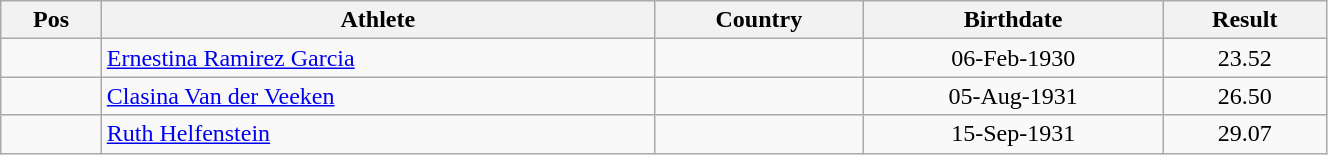<table class="wikitable"  style="text-align:center; width:70%;">
<tr>
<th>Pos</th>
<th>Athlete</th>
<th>Country</th>
<th>Birthdate</th>
<th>Result</th>
</tr>
<tr>
<td align=center></td>
<td align=left><a href='#'>Ernestina Ramirez Garcia</a></td>
<td align=left></td>
<td>06-Feb-1930</td>
<td>23.52</td>
</tr>
<tr>
<td align=center></td>
<td align=left><a href='#'>Clasina Van der Veeken</a></td>
<td align=left></td>
<td>05-Aug-1931</td>
<td>26.50</td>
</tr>
<tr>
<td align=center></td>
<td align=left><a href='#'>Ruth Helfenstein</a></td>
<td align=left></td>
<td>15-Sep-1931</td>
<td>29.07</td>
</tr>
</table>
